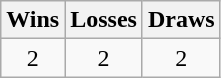<table class="wikitable">
<tr>
<th>Wins</th>
<th>Losses</th>
<th>Draws</th>
</tr>
<tr>
<td align=center>2</td>
<td align=center>2</td>
<td align=center>2</td>
</tr>
</table>
